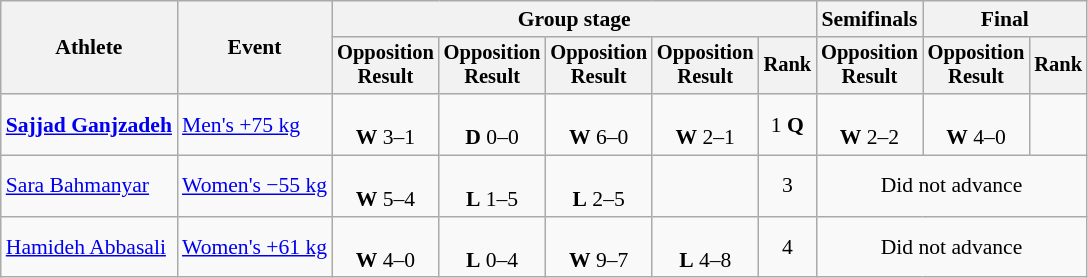<table class="wikitable" style="font-size:90%;">
<tr>
<th rowspan=2>Athlete</th>
<th rowspan=2>Event</th>
<th colspan=5>Group stage</th>
<th>Semifinals</th>
<th colspan=2>Final</th>
</tr>
<tr style="font-size:95%">
<th>Opposition<br>Result</th>
<th>Opposition<br>Result</th>
<th>Opposition<br>Result</th>
<th>Opposition<br>Result</th>
<th>Rank</th>
<th>Opposition<br>Result</th>
<th>Opposition<br>Result</th>
<th>Rank</th>
</tr>
<tr align=center>
<td align=left><strong><a href='#'>Sajjad Ganjzadeh</a></strong></td>
<td align=left><a href='#'>Men's +75 kg</a></td>
<td><br> <strong>W</strong> 3–1</td>
<td><br><strong>D</strong> 0–0</td>
<td><br> <strong>W</strong> 6–0</td>
<td><br><strong>W</strong> 2–1</td>
<td>1 <strong>Q</strong></td>
<td><br><strong>W</strong> 2–2</td>
<td><br><strong>W</strong> 4–0 </td>
<td></td>
</tr>
<tr align=center>
<td align=left><a href='#'>Sara Bahmanyar</a></td>
<td align=left><a href='#'>Women's −55 kg</a></td>
<td><br><strong>W</strong> 5–4</td>
<td><br><strong>L</strong> 1–5</td>
<td><br><strong>L</strong> 2–5</td>
<td></td>
<td>3</td>
<td colspan="4">Did not advance</td>
</tr>
<tr align=center>
<td align=left><a href='#'>Hamideh Abbasali</a></td>
<td align=left><a href='#'>Women's +61 kg</a></td>
<td><br><strong>W</strong> 4–0</td>
<td><br><strong>L</strong> 0–4</td>
<td><br><strong>W</strong> 9–7</td>
<td><br><strong>L</strong> 4–8</td>
<td>4</td>
<td colspan="4">Did not advance</td>
</tr>
</table>
